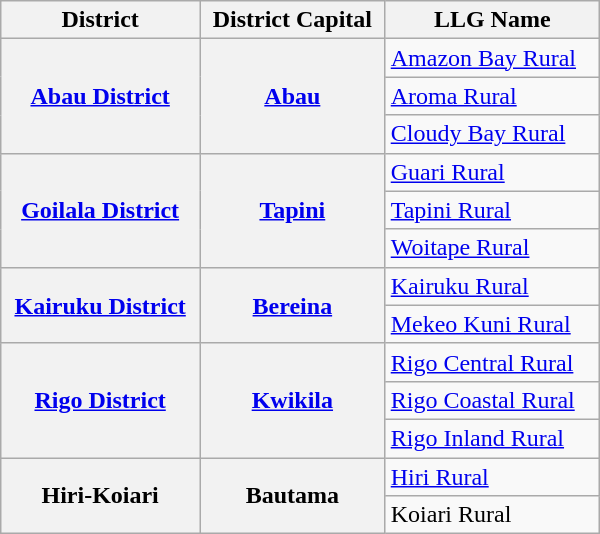<table class="wikitable" style="text-align: left;" width="400">
<tr>
<th>District</th>
<th>District Capital</th>
<th>LLG Name</th>
</tr>
<tr>
<th rowspan="3"><a href='#'>Abau District</a></th>
<th rowspan="3"><a href='#'>Abau</a></th>
<td><a href='#'>Amazon Bay Rural</a></td>
</tr>
<tr>
<td><a href='#'>Aroma Rural</a></td>
</tr>
<tr>
<td><a href='#'>Cloudy Bay Rural</a></td>
</tr>
<tr>
<th rowspan="3"><a href='#'>Goilala District</a></th>
<th rowspan="3"><a href='#'>Tapini</a></th>
<td><a href='#'>Guari Rural</a></td>
</tr>
<tr>
<td><a href='#'>Tapini Rural</a></td>
</tr>
<tr>
<td><a href='#'>Woitape Rural</a></td>
</tr>
<tr>
<th rowspan="2"><a href='#'>Kairuku District</a></th>
<th rowspan="2"><a href='#'>Bereina</a></th>
<td><a href='#'>Kairuku Rural</a></td>
</tr>
<tr>
<td><a href='#'>Mekeo Kuni Rural</a></td>
</tr>
<tr>
<th rowspan="3"><a href='#'>Rigo District</a></th>
<th rowspan="3"><a href='#'>Kwikila</a></th>
<td><a href='#'>Rigo Central Rural</a></td>
</tr>
<tr>
<td><a href='#'>Rigo Coastal Rural</a></td>
</tr>
<tr>
<td><a href='#'>Rigo Inland Rural</a></td>
</tr>
<tr>
<th rowspan="2">Hiri-Koiari</th>
<th rowspan="2">Bautama</th>
<td><a href='#'>Hiri Rural</a></td>
</tr>
<tr>
<td>Koiari Rural</td>
</tr>
</table>
